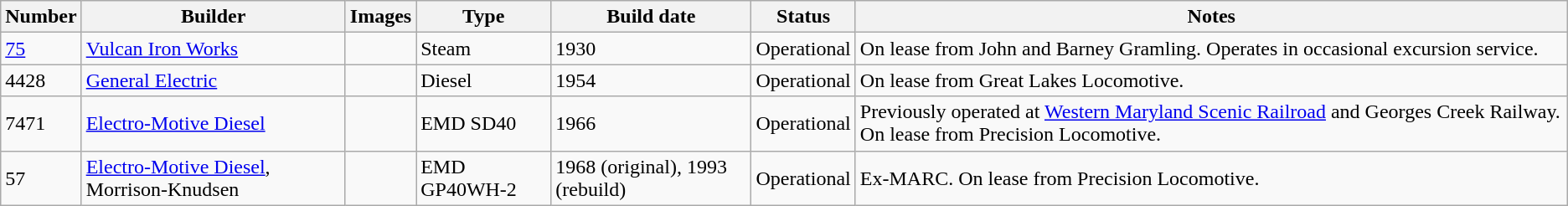<table class="wikitable">
<tr>
<th>Number</th>
<th>Builder</th>
<th>Images</th>
<th>Type</th>
<th>Build date</th>
<th>Status</th>
<th>Notes</th>
</tr>
<tr>
<td><a href='#'>75</a></td>
<td><a href='#'>Vulcan Iron Works</a></td>
<td></td>
<td>Steam</td>
<td>1930</td>
<td>Operational</td>
<td>On lease from John and Barney Gramling. Operates in occasional excursion service.</td>
</tr>
<tr>
<td>4428</td>
<td><a href='#'>General Electric</a></td>
<td></td>
<td>Diesel</td>
<td>1954</td>
<td>Operational</td>
<td>On lease from Great Lakes Locomotive.</td>
</tr>
<tr>
<td>7471</td>
<td><a href='#'>Electro-Motive Diesel</a></td>
<td></td>
<td>EMD SD40</td>
<td>1966</td>
<td>Operational</td>
<td>Previously operated at <a href='#'>Western Maryland Scenic Railroad</a> and Georges Creek Railway. On lease from Precision Locomotive.</td>
</tr>
<tr>
<td>57</td>
<td><a href='#'>Electro-Motive Diesel</a>, Morrison-Knudsen</td>
<td></td>
<td>EMD GP40WH-2</td>
<td>1968 (original), 1993 (rebuild)</td>
<td>Operational</td>
<td>Ex-MARC. On lease from Precision Locomotive.</td>
</tr>
</table>
